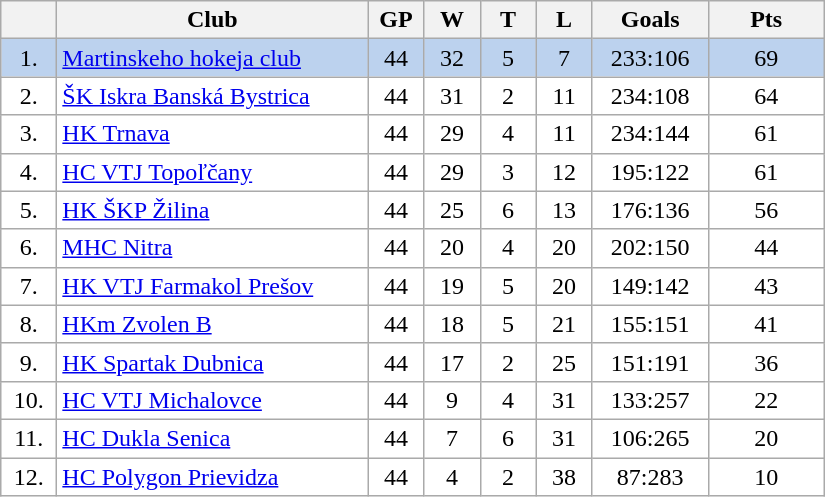<table class="wikitable">
<tr>
<th width="30"></th>
<th width="200">Club</th>
<th width="30">GP</th>
<th width="30">W</th>
<th width="30">T</th>
<th width="30">L</th>
<th width="70">Goals</th>
<th width="70">Pts</th>
</tr>
<tr bgcolor="#BCD2EE" align="center">
<td>1.</td>
<td align="left"><a href='#'>Martinskeho hokeja club</a></td>
<td>44</td>
<td>32</td>
<td>5</td>
<td>7</td>
<td>233:106</td>
<td>69</td>
</tr>
<tr bgcolor="#FFFFFF" align="center">
<td>2.</td>
<td align="left"><a href='#'>ŠK Iskra Banská Bystrica</a></td>
<td>44</td>
<td>31</td>
<td>2</td>
<td>11</td>
<td>234:108</td>
<td>64</td>
</tr>
<tr bgcolor="#FFFFFF" align="center">
<td>3.</td>
<td align="left"><a href='#'>HK Trnava</a></td>
<td>44</td>
<td>29</td>
<td>4</td>
<td>11</td>
<td>234:144</td>
<td>61</td>
</tr>
<tr bgcolor="#FFFFFF" align="center">
<td>4.</td>
<td align="left"><a href='#'>HC VTJ Topoľčany</a></td>
<td>44</td>
<td>29</td>
<td>3</td>
<td>12</td>
<td>195:122</td>
<td>61</td>
</tr>
<tr bgcolor="#FFFFFF" align="center">
<td>5.</td>
<td align="left"><a href='#'>HK ŠKP Žilina</a></td>
<td>44</td>
<td>25</td>
<td>6</td>
<td>13</td>
<td>176:136</td>
<td>56</td>
</tr>
<tr bgcolor="#FFFFFF" align="center">
<td>6.</td>
<td align="left"><a href='#'>MHC Nitra</a></td>
<td>44</td>
<td>20</td>
<td>4</td>
<td>20</td>
<td>202:150</td>
<td>44</td>
</tr>
<tr bgcolor="#FFFFFF" align="center">
<td>7.</td>
<td align="left"><a href='#'>HK VTJ Farmakol Prešov</a></td>
<td>44</td>
<td>19</td>
<td>5</td>
<td>20</td>
<td>149:142</td>
<td>43</td>
</tr>
<tr bgcolor="#FFFFFF" align="center">
<td>8.</td>
<td align="left"><a href='#'>HKm Zvolen B</a></td>
<td>44</td>
<td>18</td>
<td>5</td>
<td>21</td>
<td>155:151</td>
<td>41</td>
</tr>
<tr bgcolor="#FFFFFF" align="center">
<td>9.</td>
<td align="left"><a href='#'>HK Spartak Dubnica</a></td>
<td>44</td>
<td>17</td>
<td>2</td>
<td>25</td>
<td>151:191</td>
<td>36</td>
</tr>
<tr bgcolor="#FFFFFF" align="center">
<td>10.</td>
<td align="left"><a href='#'>HC VTJ Michalovce</a></td>
<td>44</td>
<td>9</td>
<td>4</td>
<td>31</td>
<td>133:257</td>
<td>22</td>
</tr>
<tr bgcolor="#FFFFFF" align="center">
<td>11.</td>
<td align="left"><a href='#'>HC Dukla Senica</a></td>
<td>44</td>
<td>7</td>
<td>6</td>
<td>31</td>
<td>106:265</td>
<td>20</td>
</tr>
<tr bgcolor="#FFFFFF" align="center">
<td>12.</td>
<td align="left"><a href='#'>HC Polygon Prievidza</a></td>
<td>44</td>
<td>4</td>
<td>2</td>
<td>38</td>
<td>87:283</td>
<td>10</td>
</tr>
</table>
